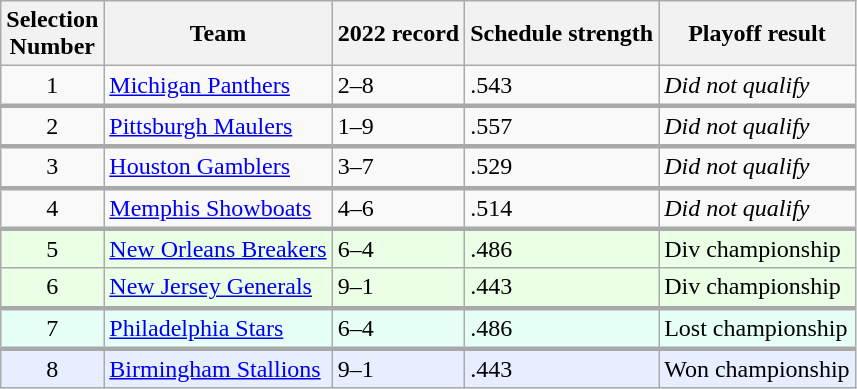<table class="wikitable">
<tr>
<th>Selection<br>Number</th>
<th>Team</th>
<th>2022 record</th>
<th>Schedule strength</th>
<th>Playoff result</th>
</tr>
<tr>
<td style="text-align:center">1</td>
<td><a href='#'>Michigan Panthers</a></td>
<td>2–8</td>
<td>.543</td>
<td><em>Did not qualify</em></td>
</tr>
<tr style="border-top:3px solid darkgrey">
<td style="text-align:center">2</td>
<td><a href='#'>Pittsburgh Maulers</a></td>
<td>1–9</td>
<td>.557</td>
<td><em>Did not qualify</em></td>
</tr>
<tr style="border-top:3px solid darkgrey">
<td style="text-align:center">3</td>
<td><a href='#'>Houston Gamblers</a></td>
<td>3–7</td>
<td>.529</td>
<td><em>Did not qualify</em></td>
</tr>
<tr style="border-top:3px solid darkgrey">
<td style="text-align:center">4</td>
<td><a href='#'>Memphis Showboats</a></td>
<td>4–6</td>
<td>.514</td>
<td><em>Did not qualify</em></td>
</tr>
<tr style="border-top:3px solid darkgrey; background:#eaffe6;">
<td style="text-align:center">5</td>
<td><a href='#'>New Orleans Breakers</a></td>
<td>6–4</td>
<td>.486</td>
<td>Div championship</td>
</tr>
<tr style="background:#eaffe6;">
<td style="text-align:center">6</td>
<td><a href='#'>New Jersey Generals</a></td>
<td>9–1</td>
<td>.443</td>
<td>Div championship</td>
</tr>
<tr style="border-top:3px solid darkgrey; background:#e6fff7;">
<td style="text-align:center">7</td>
<td><a href='#'>Philadelphia Stars</a></td>
<td>6–4</td>
<td>.486</td>
<td>Lost championship</td>
</tr>
<tr style="border-top:3px solid darkgrey; background:#e6eeff;">
<td style="text-align:center">8</td>
<td><a href='#'>Birmingham Stallions</a></td>
<td>9–1</td>
<td>.443</td>
<td>Won championship</td>
</tr>
</table>
